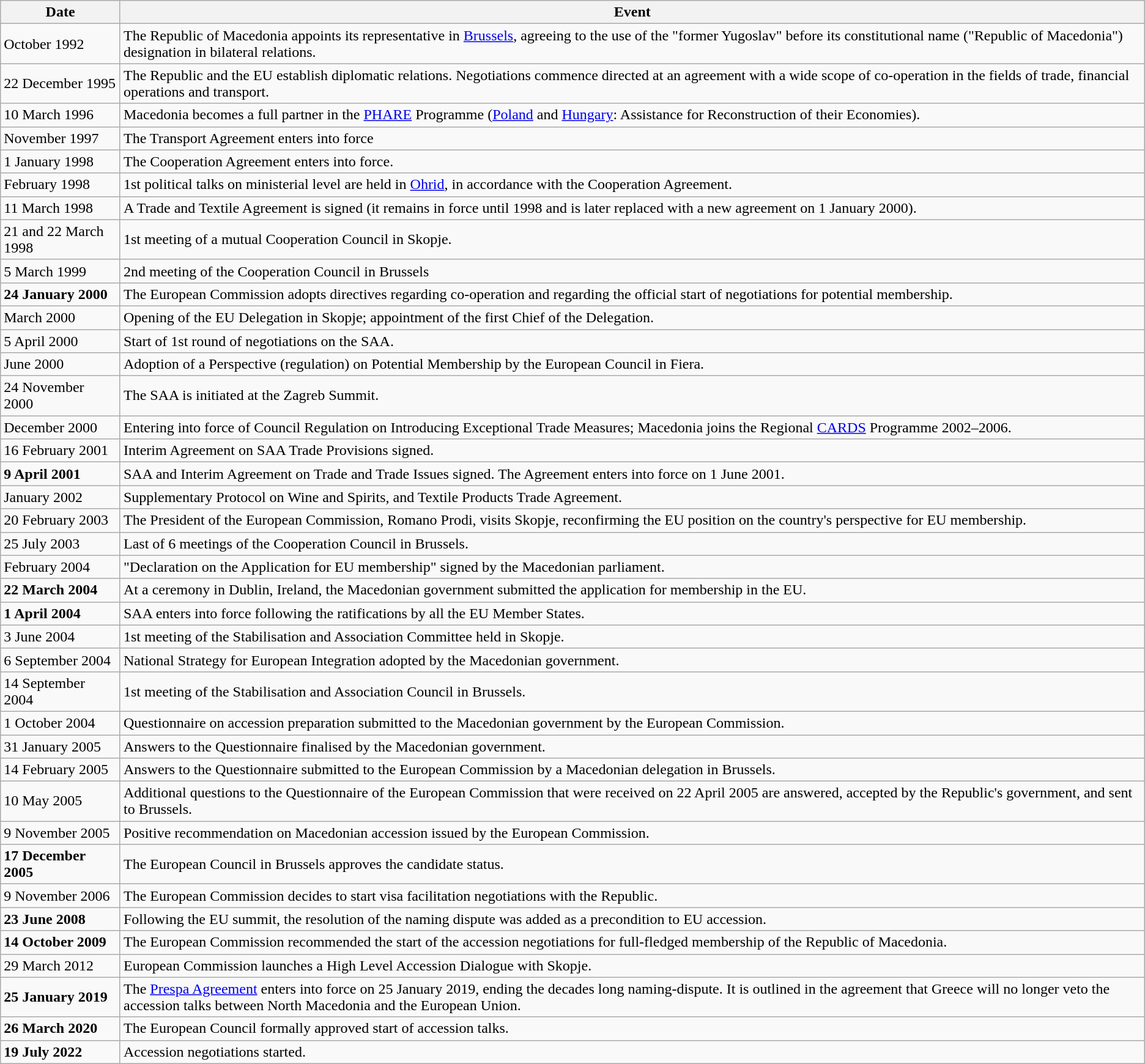<table class="wikitable mw-collapsible mw-collapsed style=text-align:left; font-size: 1.0em;">
<tr>
<th>Date</th>
<th>Event</th>
</tr>
<tr>
<td>October 1992</td>
<td>The Republic of Macedonia appoints its representative in <a href='#'>Brussels</a>, agreeing to the use of the "former Yugoslav" before its constitutional name ("Republic of Macedonia") designation in bilateral relations.</td>
</tr>
<tr>
<td>22 December 1995</td>
<td>The Republic and the EU establish diplomatic relations. Negotiations commence directed at an agreement with a wide scope of co-operation in the fields of trade, financial operations and transport.</td>
</tr>
<tr>
<td>10 March 1996</td>
<td>Macedonia becomes a full partner in the <a href='#'>PHARE</a> Programme (<a href='#'>Poland</a> and <a href='#'>Hungary</a>: Assistance for Reconstruction of their Economies).</td>
</tr>
<tr>
<td>November 1997</td>
<td>The Transport Agreement enters into force</td>
</tr>
<tr>
<td>1 January 1998</td>
<td>The Cooperation Agreement enters into force.</td>
</tr>
<tr>
<td>February 1998</td>
<td>1st political talks on ministerial level are held in <a href='#'>Ohrid</a>, in accordance with the Cooperation Agreement.</td>
</tr>
<tr>
<td>11 March 1998</td>
<td>A Trade and Textile Agreement is signed (it remains in force until 1998 and is later replaced with a new agreement on 1 January 2000).</td>
</tr>
<tr>
<td>21 and 22 March 1998</td>
<td>1st meeting of a mutual Cooperation Council in Skopje.</td>
</tr>
<tr>
<td>5 March 1999</td>
<td>2nd meeting of the Cooperation Council in Brussels</td>
</tr>
<tr>
<td><strong>24 January 2000</strong></td>
<td>The European Commission adopts directives regarding co-operation and regarding the official start of negotiations for potential membership.</td>
</tr>
<tr>
<td>March 2000</td>
<td>Opening of the EU Delegation in Skopje; appointment of the first Chief of the Delegation.</td>
</tr>
<tr>
<td>5 April 2000</td>
<td>Start of 1st round of negotiations on the SAA.</td>
</tr>
<tr>
<td>June 2000</td>
<td>Adoption of a Perspective (regulation) on Potential Membership by the European Council in Fiera.</td>
</tr>
<tr>
<td>24 November 2000</td>
<td>The SAA is initiated at the Zagreb Summit.</td>
</tr>
<tr>
<td>December 2000</td>
<td>Entering into force of Council Regulation on Introducing Exceptional Trade Measures; Macedonia joins the Regional <a href='#'>CARDS</a> Programme 2002–2006.</td>
</tr>
<tr>
<td>16 February 2001</td>
<td>Interim Agreement on SAA Trade Provisions signed.</td>
</tr>
<tr>
<td><strong>9 April 2001</strong></td>
<td>SAA and Interim Agreement on Trade and Trade Issues signed. The Agreement enters into force on 1 June 2001.</td>
</tr>
<tr>
<td>January 2002</td>
<td>Supplementary Protocol on Wine and Spirits, and Textile Products Trade Agreement.</td>
</tr>
<tr>
<td>20 February 2003</td>
<td>The President of the European Commission, Romano Prodi, visits Skopje, reconfirming the EU position on the country's perspective for EU membership.</td>
</tr>
<tr>
<td>25 July 2003</td>
<td>Last of 6 meetings of the Cooperation Council in Brussels.</td>
</tr>
<tr>
<td>February 2004</td>
<td>"Declaration on the Application for EU membership" signed by the Macedonian parliament.</td>
</tr>
<tr>
<td><strong>22 March 2004</strong></td>
<td>At a ceremony in Dublin, Ireland, the Macedonian government submitted the application for membership in the EU.</td>
</tr>
<tr>
<td><strong>1 April 2004</strong></td>
<td>SAA enters into force following the ratifications by all the EU Member States.<br></td>
</tr>
<tr>
<td>3 June 2004</td>
<td>1st meeting of the Stabilisation and Association Committee held in Skopje.</td>
</tr>
<tr>
<td>6 September 2004</td>
<td>National Strategy for European Integration adopted by the Macedonian government.</td>
</tr>
<tr>
<td>14 September 2004</td>
<td>1st meeting of the Stabilisation and Association Council in Brussels.</td>
</tr>
<tr>
<td>1 October 2004</td>
<td>Questionnaire on accession preparation submitted to the Macedonian government by the European Commission.</td>
</tr>
<tr>
<td>31 January 2005</td>
<td>Answers to the Questionnaire finalised by the Macedonian government.</td>
</tr>
<tr>
<td>14 February 2005</td>
<td>Answers to the Questionnaire submitted to the European Commission by a Macedonian delegation in Brussels.</td>
</tr>
<tr>
<td>10 May 2005</td>
<td>Additional questions to the Questionnaire of the European Commission that were received on 22 April 2005 are answered, accepted by the Republic's government, and sent to Brussels.</td>
</tr>
<tr>
<td>9 November 2005</td>
<td>Positive recommendation on Macedonian accession issued by the European Commission.</td>
</tr>
<tr>
<td><strong>17 December 2005</strong></td>
<td>The European Council in Brussels approves the candidate status.</td>
</tr>
<tr>
<td>9 November 2006</td>
<td>The European Commission decides to start visa facilitation negotiations with the Republic.</td>
</tr>
<tr>
<td><strong>23 June 2008</strong></td>
<td>Following the EU summit, the resolution of the naming dispute was added as a precondition to EU accession.</td>
</tr>
<tr>
<td><strong>14 October 2009</strong></td>
<td>The European Commission recommended the start of the accession negotiations for full-fledged membership of the Republic of Macedonia.</td>
</tr>
<tr>
<td>29 March 2012</td>
<td>European Commission launches a High Level Accession Dialogue with Skopje.</td>
</tr>
<tr>
<td><strong>25 January 2019</strong></td>
<td>The <a href='#'>Prespa Agreement</a> enters into force on 25 January 2019, ending the decades long naming-dispute. It is outlined in the agreement that Greece will no longer veto the accession talks between North Macedonia and the European Union. </td>
</tr>
<tr>
<td><strong>26 March 2020</strong></td>
<td>The European Council formally approved start of accession talks.</td>
</tr>
<tr>
<td><strong>19 July 2022</strong></td>
<td>Accession negotiations started.</td>
</tr>
</table>
